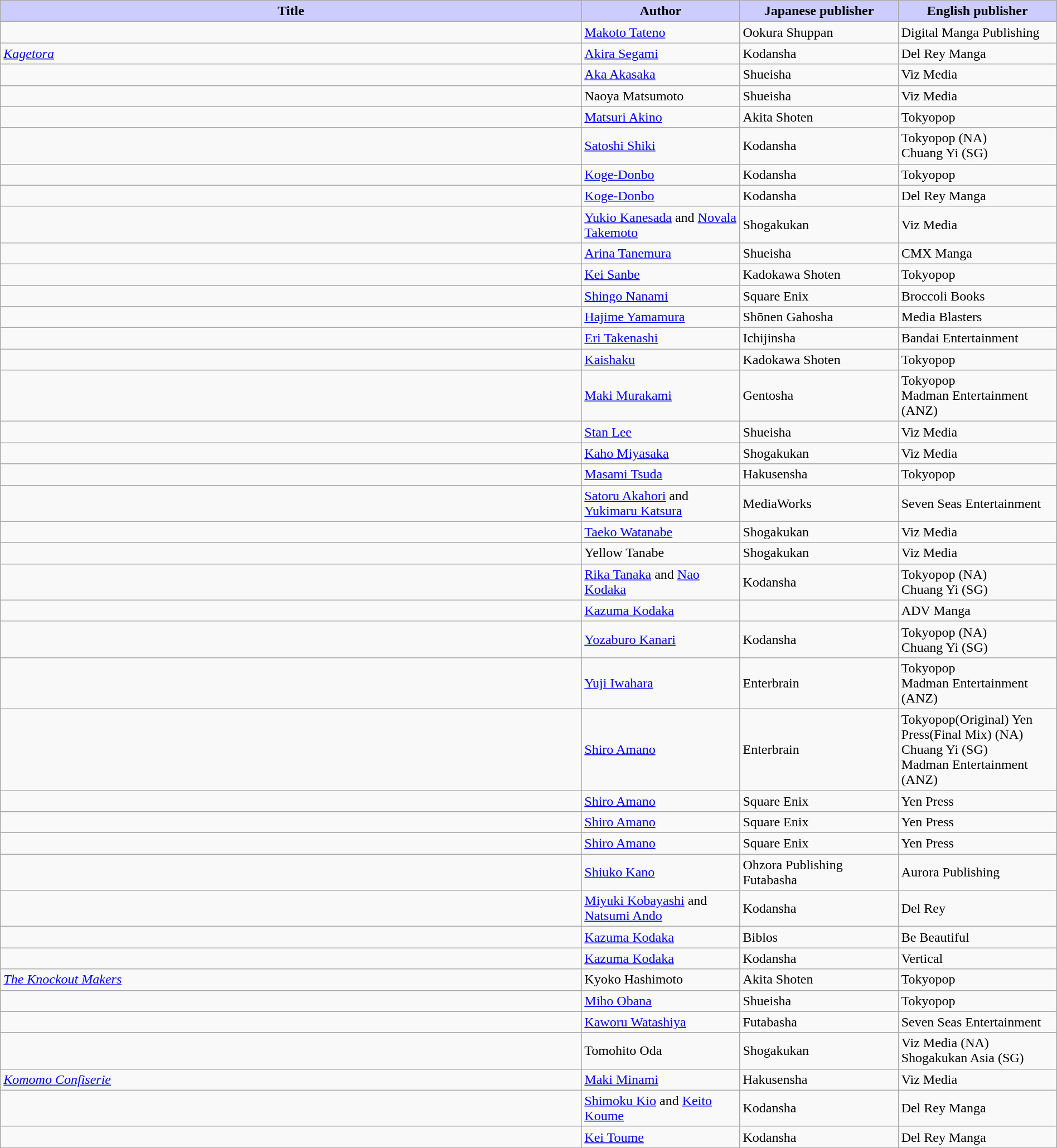<table class="wikitable" style="width: 100%;">
<tr>
<th style="background: #ccf;">Title</th>
<th style="background: #ccf; width: 15%;">Author</th>
<th style="background: #ccf; width: 15%;">Japanese publisher</th>
<th style="background: #ccf; width: 15%;">English publisher</th>
</tr>
<tr>
<td></td>
<td><a href='#'>Makoto Tateno</a></td>
<td>Ookura Shuppan</td>
<td>Digital Manga Publishing</td>
</tr>
<tr>
<td><em><a href='#'>Kagetora</a></em></td>
<td><a href='#'>Akira Segami</a></td>
<td>Kodansha</td>
<td>Del Rey Manga</td>
</tr>
<tr>
<td></td>
<td><a href='#'>Aka Akasaka</a></td>
<td>Shueisha</td>
<td>Viz Media</td>
</tr>
<tr>
<td></td>
<td>Naoya Matsumoto</td>
<td>Shueisha</td>
<td>Viz Media</td>
</tr>
<tr>
<td></td>
<td><a href='#'>Matsuri Akino</a></td>
<td>Akita Shoten</td>
<td>Tokyopop</td>
</tr>
<tr>
<td></td>
<td><a href='#'>Satoshi Shiki</a></td>
<td>Kodansha</td>
<td>Tokyopop (NA)<br>Chuang Yi (SG)</td>
</tr>
<tr>
<td></td>
<td><a href='#'>Koge-Donbo</a></td>
<td>Kodansha</td>
<td>Tokyopop</td>
</tr>
<tr>
<td></td>
<td><a href='#'>Koge-Donbo</a></td>
<td>Kodansha</td>
<td>Del Rey Manga</td>
</tr>
<tr>
<td></td>
<td><a href='#'>Yukio Kanesada</a> and <a href='#'>Novala Takemoto</a></td>
<td>Shogakukan</td>
<td>Viz Media</td>
</tr>
<tr>
<td></td>
<td><a href='#'>Arina Tanemura</a></td>
<td>Shueisha</td>
<td>CMX Manga</td>
</tr>
<tr>
<td></td>
<td><a href='#'>Kei Sanbe</a></td>
<td>Kadokawa Shoten</td>
<td>Tokyopop</td>
</tr>
<tr>
<td></td>
<td><a href='#'>Shingo Nanami</a></td>
<td>Square Enix</td>
<td>Broccoli Books</td>
</tr>
<tr>
<td></td>
<td><a href='#'>Hajime Yamamura</a></td>
<td>Shōnen Gahosha</td>
<td>Media Blasters</td>
</tr>
<tr>
<td></td>
<td><a href='#'>Eri Takenashi</a></td>
<td>Ichijinsha</td>
<td>Bandai Entertainment</td>
</tr>
<tr>
<td></td>
<td><a href='#'>Kaishaku</a></td>
<td>Kadokawa Shoten</td>
<td>Tokyopop</td>
</tr>
<tr>
<td></td>
<td><a href='#'>Maki Murakami</a></td>
<td>Gentosha</td>
<td>Tokyopop <br> Madman Entertainment (ANZ)</td>
</tr>
<tr>
<td></td>
<td><a href='#'>Stan Lee</a></td>
<td>Shueisha</td>
<td>Viz Media</td>
</tr>
<tr>
<td></td>
<td><a href='#'>Kaho Miyasaka</a></td>
<td>Shogakukan</td>
<td>Viz Media</td>
</tr>
<tr>
<td></td>
<td><a href='#'>Masami Tsuda</a></td>
<td>Hakusensha</td>
<td>Tokyopop</td>
</tr>
<tr>
<td></td>
<td><a href='#'>Satoru Akahori</a> and <a href='#'>Yukimaru Katsura</a></td>
<td>MediaWorks</td>
<td>Seven Seas Entertainment</td>
</tr>
<tr>
<td></td>
<td><a href='#'>Taeko Watanabe</a></td>
<td>Shogakukan</td>
<td>Viz Media</td>
</tr>
<tr>
<td></td>
<td>Yellow Tanabe</td>
<td>Shogakukan</td>
<td>Viz Media</td>
</tr>
<tr>
<td></td>
<td><a href='#'>Rika Tanaka</a> and <a href='#'>Nao Kodaka</a></td>
<td>Kodansha</td>
<td>Tokyopop (NA) <br> Chuang Yi (SG)</td>
</tr>
<tr>
<td></td>
<td><a href='#'>Kazuma Kodaka</a></td>
<td></td>
<td>ADV Manga</td>
</tr>
<tr>
<td></td>
<td><a href='#'>Yozaburo Kanari</a></td>
<td>Kodansha</td>
<td>Tokyopop (NA) <br> Chuang Yi (SG)</td>
</tr>
<tr>
<td></td>
<td><a href='#'>Yuji Iwahara</a></td>
<td>Enterbrain</td>
<td>Tokyopop <br> Madman Entertainment (ANZ)</td>
</tr>
<tr>
<td></td>
<td><a href='#'>Shiro Amano</a></td>
<td>Enterbrain</td>
<td>Tokyopop(Original) Yen Press(Final Mix) (NA) <br> Chuang Yi (SG) <br> Madman Entertainment (ANZ)</td>
</tr>
<tr>
<td></td>
<td><a href='#'>Shiro Amano</a></td>
<td>Square Enix</td>
<td>Yen Press</td>
</tr>
<tr>
<td></td>
<td><a href='#'>Shiro Amano</a></td>
<td>Square Enix</td>
<td>Yen Press</td>
</tr>
<tr>
<td></td>
<td><a href='#'>Shiro Amano</a></td>
<td>Square Enix</td>
<td>Yen Press</td>
</tr>
<tr>
<td></td>
<td><a href='#'>Shiuko Kano</a></td>
<td>Ohzora Publishing <br> Futabasha</td>
<td>Aurora Publishing</td>
</tr>
<tr>
<td></td>
<td><a href='#'>Miyuki Kobayashi</a> and <a href='#'>Natsumi Ando</a></td>
<td>Kodansha</td>
<td>Del Rey</td>
</tr>
<tr>
<td></td>
<td><a href='#'>Kazuma Kodaka</a></td>
<td>Biblos</td>
<td>Be Beautiful</td>
</tr>
<tr>
<td></td>
<td><a href='#'>Kazuma Kodaka</a></td>
<td>Kodansha</td>
<td>Vertical</td>
</tr>
<tr>
<td><em><a href='#'>The Knockout Makers</a></em></td>
<td>Kyoko Hashimoto</td>
<td>Akita Shoten</td>
<td>Tokyopop</td>
</tr>
<tr>
<td></td>
<td><a href='#'>Miho Obana</a></td>
<td>Shueisha</td>
<td>Tokyopop</td>
</tr>
<tr>
<td></td>
<td><a href='#'>Kaworu Watashiya</a></td>
<td>Futabasha</td>
<td>Seven Seas Entertainment</td>
</tr>
<tr>
<td></td>
<td>Tomohito Oda</td>
<td>Shogakukan</td>
<td>Viz Media (NA)<br>Shogakukan Asia (SG)</td>
</tr>
<tr>
<td><em><a href='#'>Komomo Confiserie</a></em></td>
<td><a href='#'>Maki Minami</a></td>
<td>Hakusensha</td>
<td>Viz Media</td>
</tr>
<tr>
<td></td>
<td><a href='#'>Shimoku Kio</a>  and <a href='#'>Keito Koume</a></td>
<td>Kodansha</td>
<td>Del Rey Manga</td>
</tr>
<tr>
<td></td>
<td><a href='#'>Kei Toume</a></td>
<td>Kodansha</td>
<td>Del Rey Manga</td>
</tr>
</table>
